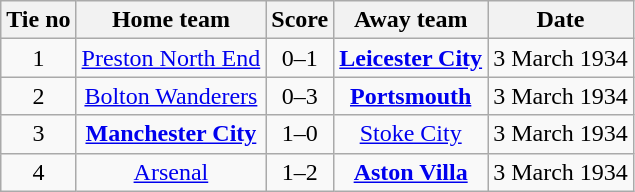<table class="wikitable" style="text-align: center">
<tr>
<th>Tie no</th>
<th>Home team</th>
<th>Score</th>
<th>Away team</th>
<th>Date</th>
</tr>
<tr>
<td>1</td>
<td><a href='#'>Preston North End</a></td>
<td>0–1</td>
<td><strong><a href='#'>Leicester City</a></strong></td>
<td>3 March 1934</td>
</tr>
<tr>
<td>2</td>
<td><a href='#'>Bolton Wanderers</a></td>
<td>0–3</td>
<td><strong><a href='#'>Portsmouth</a></strong></td>
<td>3 March 1934</td>
</tr>
<tr>
<td>3</td>
<td><strong><a href='#'>Manchester City</a></strong></td>
<td>1–0</td>
<td><a href='#'>Stoke City</a></td>
<td>3 March 1934</td>
</tr>
<tr>
<td>4</td>
<td><a href='#'>Arsenal</a></td>
<td>1–2</td>
<td><strong><a href='#'>Aston Villa</a></strong></td>
<td>3 March 1934</td>
</tr>
</table>
